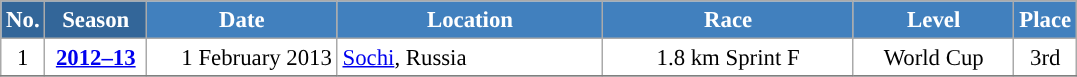<table class="wikitable sortable" style="font-size:95%; text-align:center; border:grey solid 1px; border-collapse:collapse; background:#ffffff;">
<tr style="background:#efefef;">
<th style="background-color:#369; color:white;">No.</th>
<th style="background-color:#369; color:white;">Season</th>
<th style="background-color:#4180be; color:white; width:120px;">Date</th>
<th style="background-color:#4180be; color:white; width:170px;">Location</th>
<th style="background-color:#4180be; color:white; width:160px;">Race</th>
<th style="background-color:#4180be; color:white; width:100px;">Level</th>
<th style="background-color:#4180be; color:white;">Place</th>
</tr>
<tr>
<td align=center>1</td>
<td rowspan=1 align=center><strong> <a href='#'>2012–13</a> </strong></td>
<td align=right>1 February 2013</td>
<td align=left> <a href='#'>Sochi</a>, Russia</td>
<td>1.8 km Sprint F</td>
<td>World Cup</td>
<td>3rd</td>
</tr>
<tr>
</tr>
</table>
